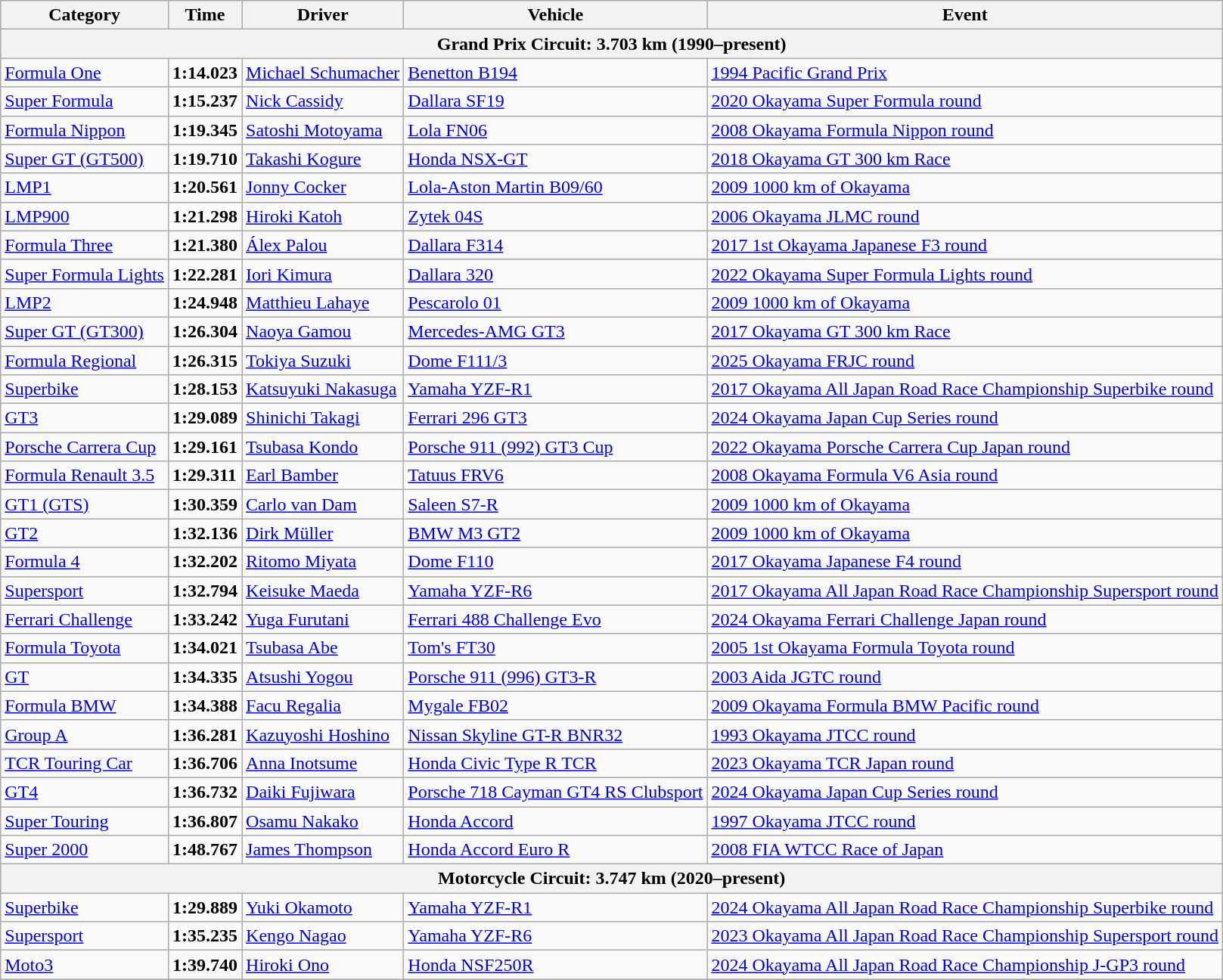<table class="wikitable">
<tr>
<th>Category</th>
<th>Time</th>
<th>Driver</th>
<th>Vehicle</th>
<th>Event</th>
</tr>
<tr>
<th colspan="5">Grand Prix Circuit: 3.703 km (1990–present)</th>
</tr>
<tr>
<td><a href='#'>Formula One</a></td>
<td><strong>1:14.023</strong></td>
<td><a href='#'>Michael Schumacher</a></td>
<td><a href='#'>Benetton B194</a></td>
<td><a href='#'>1994 Pacific Grand Prix</a></td>
</tr>
<tr>
<td><a href='#'>Super Formula</a></td>
<td><strong>1:15.237</strong></td>
<td><a href='#'>Nick Cassidy</a></td>
<td><a href='#'>Dallara SF19</a></td>
<td><a href='#'>2020 Okayama Super Formula round</a></td>
</tr>
<tr>
<td><a href='#'>Formula Nippon</a></td>
<td><strong>1:19.345</strong></td>
<td><a href='#'>Satoshi Motoyama</a></td>
<td><a href='#'>Lola FN06</a></td>
<td><a href='#'>2008 Okayama Formula Nippon round</a></td>
</tr>
<tr>
<td><a href='#'>Super GT (GT500)</a></td>
<td><strong>1:19.710</strong></td>
<td><a href='#'>Takashi Kogure</a></td>
<td><a href='#'>Honda NSX-GT</a></td>
<td><a href='#'>2018 Okayama GT 300 km Race</a></td>
</tr>
<tr>
<td><a href='#'>LMP1</a></td>
<td><strong>1:20.561</strong></td>
<td><a href='#'>Jonny Cocker</a></td>
<td><a href='#'>Lola-Aston Martin B09/60</a></td>
<td><a href='#'>2009 1000 km of Okayama</a></td>
</tr>
<tr>
<td><a href='#'>LMP900</a></td>
<td><strong>1:21.298</strong></td>
<td><a href='#'>Hiroki Katoh</a></td>
<td><a href='#'>Zytek 04S</a></td>
<td><a href='#'>2006 Okayama JLMC round</a></td>
</tr>
<tr>
<td><a href='#'>Formula Three</a></td>
<td><strong>1:21.380</strong></td>
<td><a href='#'>Álex Palou</a></td>
<td><a href='#'>Dallara F314</a></td>
<td><a href='#'>2017 1st Okayama Japanese F3 round</a></td>
</tr>
<tr>
<td><a href='#'>Super Formula Lights</a></td>
<td><strong>1:22.281</strong></td>
<td><a href='#'>Iori Kimura</a></td>
<td><a href='#'>Dallara 320</a></td>
<td><a href='#'>2022 Okayama Super Formula Lights round</a></td>
</tr>
<tr>
<td><a href='#'>LMP2</a></td>
<td><strong>1:24.948</strong></td>
<td><a href='#'>Matthieu Lahaye</a></td>
<td><a href='#'>Pescarolo 01</a></td>
<td><a href='#'>2009 1000 km of Okayama</a></td>
</tr>
<tr>
<td><a href='#'>Super GT (GT300)</a></td>
<td><strong>1:26.304</strong></td>
<td><a href='#'>Naoya Gamou</a></td>
<td><a href='#'>Mercedes-AMG GT3</a></td>
<td><a href='#'>2017 Okayama GT 300 km Race</a></td>
</tr>
<tr>
<td><a href='#'>Formula Regional</a></td>
<td><strong>1:26.315</strong></td>
<td><a href='#'>Tokiya Suzuki</a></td>
<td><a href='#'>Dome F111/3</a></td>
<td><a href='#'>2025 Okayama FRJC round</a></td>
</tr>
<tr>
<td><a href='#'>Superbike</a></td>
<td><strong>1:28.153</strong></td>
<td><a href='#'>Katsuyuki Nakasuga</a></td>
<td><a href='#'>Yamaha YZF-R1</a></td>
<td><a href='#'>2017 Okayama All Japan Road Race Championship Superbike round</a></td>
</tr>
<tr>
<td><a href='#'>GT3</a></td>
<td><strong>1:29.089</strong></td>
<td><a href='#'>Shinichi Takagi</a></td>
<td><a href='#'>Ferrari 296 GT3</a></td>
<td><a href='#'>2024 Okayama Japan Cup Series round</a></td>
</tr>
<tr>
<td><a href='#'>Porsche Carrera Cup</a></td>
<td><strong>1:29.161</strong></td>
<td><a href='#'>Tsubasa Kondo</a></td>
<td><a href='#'>Porsche 911 (992) GT3 Cup</a></td>
<td><a href='#'>2022 Okayama Porsche Carrera Cup Japan round</a></td>
</tr>
<tr>
<td><a href='#'>Formula Renault 3.5</a></td>
<td><strong>1:29.311</strong></td>
<td><a href='#'>Earl Bamber</a></td>
<td><a href='#'>Tatuus FRV6</a></td>
<td><a href='#'>2008 Okayama Formula V6 Asia round</a></td>
</tr>
<tr>
<td><a href='#'>GT1 (GTS)</a></td>
<td><strong>1:30.359</strong></td>
<td><a href='#'>Carlo van Dam</a></td>
<td><a href='#'>Saleen S7-R</a></td>
<td><a href='#'>2009 1000 km of Okayama</a></td>
</tr>
<tr>
<td><a href='#'>GT2</a></td>
<td><strong>1:32.136</strong></td>
<td><a href='#'>Dirk Müller</a></td>
<td><a href='#'>BMW M3 GT2</a></td>
<td><a href='#'>2009 1000 km of Okayama</a></td>
</tr>
<tr>
<td><a href='#'>Formula 4</a></td>
<td><strong>1:32.202</strong></td>
<td><a href='#'>Ritomo Miyata</a></td>
<td><a href='#'>Dome F110</a></td>
<td><a href='#'>2017 Okayama Japanese F4 round</a></td>
</tr>
<tr>
<td><a href='#'>Supersport</a></td>
<td><strong>1:32.794</strong></td>
<td><a href='#'>Keisuke Maeda</a></td>
<td><a href='#'>Yamaha YZF-R6</a></td>
<td><a href='#'>2017 Okayama All Japan Road Race Championship Supersport round</a></td>
</tr>
<tr>
<td><a href='#'>Ferrari Challenge</a></td>
<td><strong>1:33.242</strong></td>
<td><a href='#'>Yuga Furutani</a></td>
<td><a href='#'>Ferrari 488 Challenge Evo</a></td>
<td><a href='#'>2024 Okayama Ferrari Challenge Japan round</a></td>
</tr>
<tr>
<td><a href='#'>Formula Toyota</a></td>
<td><strong>1:34.021</strong></td>
<td><a href='#'>Tsubasa Abe</a></td>
<td><a href='#'>Tom's FT30</a></td>
<td><a href='#'>2005 1st Okayama Formula Toyota round</a></td>
</tr>
<tr>
<td><a href='#'>GT</a></td>
<td><strong>1:34.335</strong></td>
<td><a href='#'>Atsushi Yogou</a></td>
<td><a href='#'>Porsche 911 (996) GT3-R</a></td>
<td><a href='#'>2003 Aida JGTC round</a></td>
</tr>
<tr>
<td><a href='#'>Formula BMW</a></td>
<td><strong>1:34.388</strong></td>
<td><a href='#'>Facu Regalia</a></td>
<td><a href='#'>Mygale FB02</a></td>
<td><a href='#'>2009 Okayama Formula BMW Pacific round</a></td>
</tr>
<tr>
<td><a href='#'>Group A</a></td>
<td><strong>1:36.281</strong></td>
<td><a href='#'>Kazuyoshi Hoshino</a></td>
<td><a href='#'>Nissan Skyline GT-R BNR32</a></td>
<td><a href='#'>1993 Okayama JTCC round</a></td>
</tr>
<tr>
<td><a href='#'>TCR Touring Car</a></td>
<td><strong>1:36.706</strong></td>
<td><a href='#'>Anna Inotsume</a></td>
<td><a href='#'>Honda Civic Type R TCR</a></td>
<td><a href='#'>2023 Okayama TCR Japan round</a></td>
</tr>
<tr>
<td><a href='#'>GT4</a></td>
<td><strong>1:36.732</strong></td>
<td><a href='#'>Daiki Fujiwara</a></td>
<td><a href='#'>Porsche 718 Cayman GT4 RS Clubsport</a></td>
<td><a href='#'>2024 Okayama Japan Cup Series round</a></td>
</tr>
<tr>
<td><a href='#'>Super Touring</a></td>
<td><strong>1:36.807</strong></td>
<td><a href='#'>Osamu Nakako</a></td>
<td><a href='#'>Honda Accord</a></td>
<td><a href='#'>1997 Okayama JTCC round</a></td>
</tr>
<tr>
<td><a href='#'>Super 2000</a></td>
<td><strong>1:48.767</strong></td>
<td><a href='#'>James Thompson</a></td>
<td><a href='#'>Honda Accord Euro R</a></td>
<td><a href='#'>2008 FIA WTCC Race of Japan</a></td>
</tr>
<tr>
<th colspan="5">Motorcycle Circuit: 3.747 km (2020–present)</th>
</tr>
<tr>
<td><a href='#'>Superbike</a></td>
<td><strong>1:29.889</strong></td>
<td><a href='#'>Yuki Okamoto</a></td>
<td><a href='#'>Yamaha YZF-R1</a></td>
<td><a href='#'>2024 Okayama All Japan Road Race Championship Superbike round</a></td>
</tr>
<tr>
<td><a href='#'>Supersport</a></td>
<td><strong>1:35.235</strong></td>
<td><a href='#'>Kengo Nagao</a></td>
<td><a href='#'>Yamaha YZF-R6</a></td>
<td><a href='#'>2023 Okayama All Japan Road Race Championship Supersport round</a></td>
</tr>
<tr>
<td><a href='#'>Moto3</a></td>
<td><strong>1:39.740</strong></td>
<td><a href='#'>Hiroki Ono</a></td>
<td><a href='#'>Honda NSF250R</a></td>
<td><a href='#'>2024 Okayama All Japan Road Race Championship J-GP3 round</a></td>
</tr>
<tr>
</tr>
</table>
